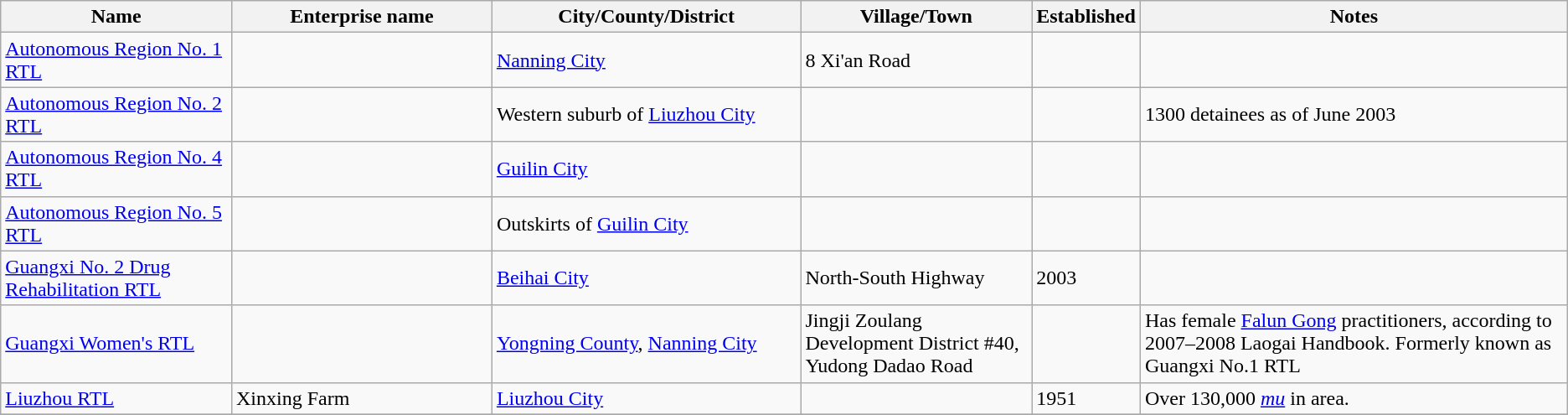<table class="wikitable">
<tr>
<th width=15%>Name</th>
<th width=17%>Enterprise name</th>
<th width=20%>City/County/District</th>
<th width=15%>Village/Town</th>
<th width=5%>Established</th>
<th width=28%>Notes</th>
</tr>
<tr>
<td><a href='#'>Autonomous Region No. 1 RTL</a></td>
<td></td>
<td><a href='#'>Nanning City</a></td>
<td>8 Xi'an Road</td>
<td></td>
<td></td>
</tr>
<tr>
<td><a href='#'>Autonomous Region No. 2 RTL</a></td>
<td></td>
<td>Western suburb of <a href='#'>Liuzhou City</a></td>
<td></td>
<td></td>
<td>1300 detainees as of June 2003</td>
</tr>
<tr>
<td><a href='#'>Autonomous Region No. 4 RTL</a></td>
<td></td>
<td><a href='#'>Guilin City</a></td>
<td></td>
<td></td>
<td></td>
</tr>
<tr>
<td><a href='#'>Autonomous Region No. 5 RTL</a></td>
<td></td>
<td>Outskirts of <a href='#'>Guilin City</a></td>
<td></td>
<td></td>
<td></td>
</tr>
<tr>
<td><a href='#'>Guangxi No. 2 Drug Rehabilitation RTL</a></td>
<td></td>
<td><a href='#'>Beihai City</a></td>
<td>North-South Highway</td>
<td>2003</td>
<td></td>
</tr>
<tr>
<td><a href='#'>Guangxi Women's RTL</a></td>
<td></td>
<td><a href='#'>Yongning County</a>, <a href='#'>Nanning City</a></td>
<td>Jingji Zoulang Development District #40, Yudong Dadao Road</td>
<td></td>
<td>Has female <a href='#'>Falun Gong</a> practitioners, according to 2007–2008 Laogai Handbook.  Formerly known as Guangxi No.1 RTL</td>
</tr>
<tr>
<td><a href='#'>Liuzhou RTL</a></td>
<td>Xinxing Farm</td>
<td><a href='#'>Liuzhou City</a></td>
<td></td>
<td>1951</td>
<td>Over 130,000 <em><a href='#'>mu</a></em> in area.</td>
</tr>
<tr>
</tr>
</table>
